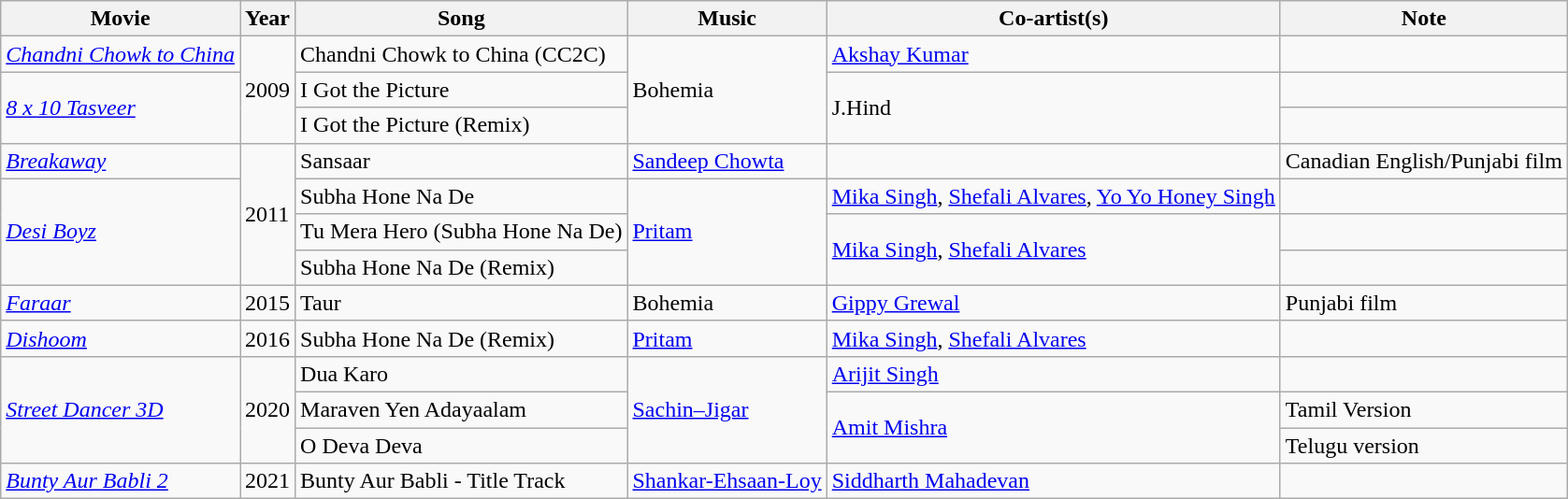<table class="wikitable">
<tr>
<th>Movie</th>
<th>Year</th>
<th>Song</th>
<th>Music</th>
<th>Co-artist(s)</th>
<th>Note</th>
</tr>
<tr>
<td><em><a href='#'>Chandni Chowk to China</a></em></td>
<td rowspan="3">2009</td>
<td>Chandni Chowk to China (CC2C)</td>
<td rowspan="3">Bohemia</td>
<td><a href='#'>Akshay Kumar</a></td>
<td></td>
</tr>
<tr>
<td rowspan="2"><em><a href='#'>8 x 10 Tasveer</a></em></td>
<td>I Got the Picture</td>
<td rowspan="2">J.Hind</td>
<td></td>
</tr>
<tr>
<td>I Got the Picture (Remix)</td>
<td></td>
</tr>
<tr>
<td><em><a href='#'>Breakaway</a></em></td>
<td rowspan="4">2011</td>
<td>Sansaar</td>
<td><a href='#'>Sandeep Chowta</a></td>
<td></td>
<td>Canadian English/Punjabi film</td>
</tr>
<tr>
<td rowspan="3"><em><a href='#'>Desi Boyz</a></em></td>
<td>Subha Hone Na De</td>
<td rowspan="3"><a href='#'>Pritam</a></td>
<td><a href='#'>Mika Singh</a>, <a href='#'>Shefali Alvares</a>, <a href='#'>Yo Yo Honey Singh</a></td>
<td></td>
</tr>
<tr>
<td>Tu Mera Hero (Subha Hone Na De)</td>
<td rowspan="2"><a href='#'>Mika Singh</a>, <a href='#'>Shefali Alvares</a></td>
</tr>
<tr>
<td>Subha Hone Na De (Remix)</td>
<td></td>
</tr>
<tr>
<td><em><a href='#'>Faraar</a></em></td>
<td>2015</td>
<td>Taur</td>
<td>Bohemia</td>
<td><a href='#'>Gippy Grewal</a></td>
<td>Punjabi film</td>
</tr>
<tr>
<td><em><a href='#'>Dishoom</a></em></td>
<td>2016</td>
<td>Subha Hone Na De (Remix)</td>
<td><a href='#'>Pritam</a></td>
<td><a href='#'>Mika Singh</a>, <a href='#'>Shefali Alvares</a></td>
<td></td>
</tr>
<tr>
<td rowspan="3"><em><a href='#'>Street Dancer 3D</a></em></td>
<td rowspan="3">2020</td>
<td>Dua Karo</td>
<td rowspan="3"><a href='#'>Sachin–Jigar</a></td>
<td><a href='#'>Arijit Singh</a></td>
<td></td>
</tr>
<tr>
<td>Maraven Yen Adayaalam</td>
<td rowspan="2"><a href='#'>Amit Mishra</a></td>
<td>Tamil Version</td>
</tr>
<tr>
<td>O Deva Deva</td>
<td>Telugu version</td>
</tr>
<tr>
<td><em><a href='#'>Bunty Aur Babli 2</a></em></td>
<td>2021</td>
<td>Bunty Aur Babli - Title Track</td>
<td><a href='#'>Shankar-Ehsaan-Loy</a></td>
<td><a href='#'>Siddharth Mahadevan</a></td>
<td></td>
</tr>
</table>
